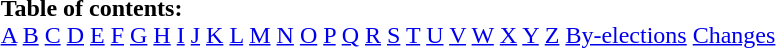<table border="0" id="toc"  style="margin:0 auto; margin:auto;">
<tr>
<td><strong>Table of contents:</strong><br><a href='#'>A</a> <a href='#'>B</a> <a href='#'>C</a> <a href='#'>D</a> <a href='#'>E</a> <a href='#'>F</a> <a href='#'>G</a> <a href='#'>H</a> <a href='#'>I</a> <a href='#'>J</a> <a href='#'>K</a> <a href='#'>L</a> <a href='#'>M</a> <a href='#'>N</a> <a href='#'>O</a> <a href='#'>P</a> <a href='#'>Q</a> <a href='#'>R</a> <a href='#'>S</a> <a href='#'>T</a> <a href='#'>U</a> <a href='#'>V</a> <a href='#'>W</a> <a href='#'>X</a> <a href='#'>Y</a> <a href='#'>Z</a> <a href='#'>By-elections</a> <a href='#'>Changes</a></td>
</tr>
</table>
